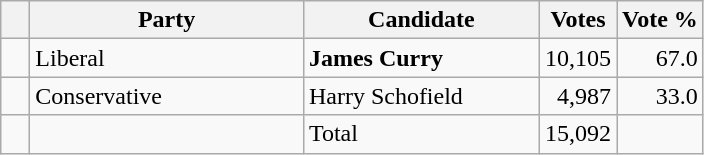<table class="wikitable">
<tr>
<th></th>
<th scope="col" width="175">Party</th>
<th scope="col" width="150">Candidate</th>
<th>Votes</th>
<th>Vote %</th>
</tr>
<tr>
<td>   </td>
<td>Liberal</td>
<td><strong>James Curry</strong></td>
<td align=right>10,105</td>
<td align=right>67.0</td>
</tr>
<tr>
<td>   </td>
<td>Conservative</td>
<td>Harry Schofield</td>
<td align=right>4,987</td>
<td align=right>33.0</td>
</tr>
<tr>
<td></td>
<td></td>
<td>Total</td>
<td align=right>15,092</td>
<td></td>
</tr>
</table>
